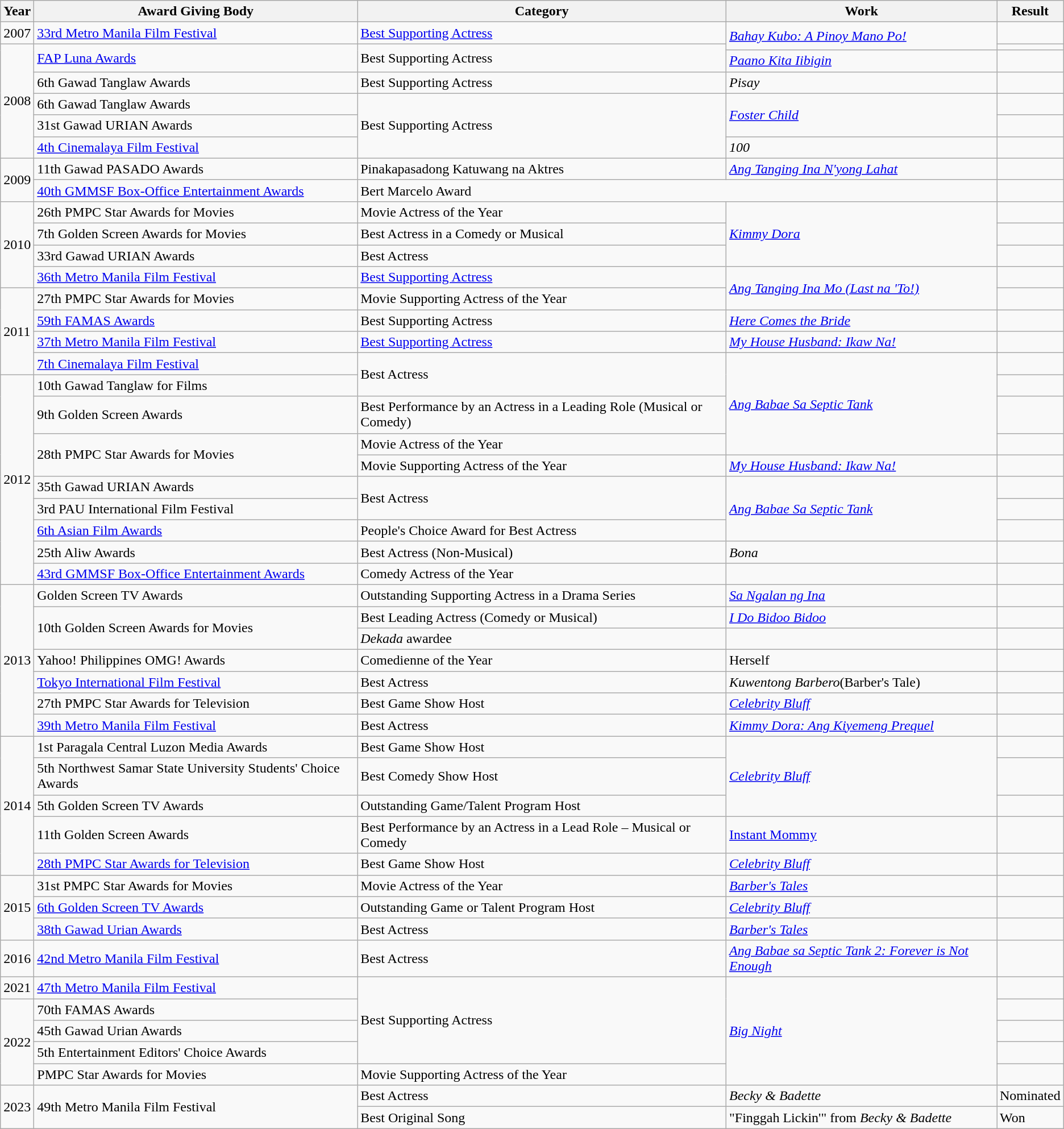<table class="wikitable">
<tr>
<th>Year</th>
<th>Award Giving Body</th>
<th>Category</th>
<th>Work</th>
<th>Result</th>
</tr>
<tr>
<td>2007</td>
<td><a href='#'>33rd Metro Manila Film Festival</a></td>
<td><a href='#'>Best Supporting Actress</a></td>
<td rowspan="2"><em><a href='#'>Bahay Kubo: A Pinoy Mano Po!</a></em></td>
<td></td>
</tr>
<tr>
<td rowspan="6">2008</td>
<td rowspan="2"><a href='#'>FAP Luna Awards</a></td>
<td rowspan="2">Best Supporting Actress</td>
<td></td>
</tr>
<tr>
<td><em><a href='#'>Paano Kita Iibigin</a></em></td>
<td></td>
</tr>
<tr>
<td>6th Gawad Tanglaw Awards</td>
<td>Best Supporting Actress</td>
<td><em>Pisay</em></td>
<td></td>
</tr>
<tr>
<td>6th Gawad Tanglaw Awards</td>
<td rowspan="3">Best Supporting Actress</td>
<td rowspan=2><em><a href='#'>Foster Child</a></em></td>
<td></td>
</tr>
<tr>
<td>31st Gawad URIAN Awards</td>
<td></td>
</tr>
<tr>
<td><a href='#'>4th Cinemalaya Film Festival</a></td>
<td><em>100</em></td>
<td></td>
</tr>
<tr>
<td rowspan="2">2009</td>
<td>11th Gawad PASADO Awards</td>
<td>Pinakapasadong Katuwang na Aktres</td>
<td><em><a href='#'>Ang Tanging Ina N'yong Lahat</a></em></td>
<td></td>
</tr>
<tr>
<td><a href='#'>40th GMMSF Box-Office Entertainment Awards</a></td>
<td colspan=2>Bert Marcelo Award</td>
<td></td>
</tr>
<tr>
<td rowspan="4">2010</td>
<td>26th PMPC Star Awards for Movies</td>
<td>Movie Actress of the Year</td>
<td rowspan="3"><em><a href='#'>Kimmy Dora</a></em></td>
<td></td>
</tr>
<tr>
<td>7th Golden Screen Awards for Movies</td>
<td>Best Actress in a Comedy or Musical</td>
<td></td>
</tr>
<tr>
<td>33rd Gawad URIAN Awards</td>
<td>Best Actress</td>
<td></td>
</tr>
<tr>
<td><a href='#'>36th Metro Manila Film Festival</a></td>
<td><a href='#'>Best Supporting Actress</a></td>
<td rowspan="2"><em><a href='#'>Ang Tanging Ina Mo (Last na 'To!)</a></em></td>
<td></td>
</tr>
<tr>
<td rowspan="4">2011</td>
<td>27th PMPC Star Awards for Movies</td>
<td>Movie Supporting Actress of the Year</td>
<td></td>
</tr>
<tr>
<td><a href='#'>59th FAMAS Awards</a></td>
<td>Best Supporting Actress</td>
<td><em><a href='#'>Here Comes the Bride</a></em></td>
<td></td>
</tr>
<tr>
<td><a href='#'>37th Metro Manila Film Festival</a></td>
<td><a href='#'>Best Supporting Actress</a></td>
<td><em><a href='#'>My House Husband: Ikaw Na!</a></em></td>
<td></td>
</tr>
<tr>
<td><a href='#'>7th Cinemalaya Film Festival</a></td>
<td rowspan="2">Best Actress</td>
<td rowspan="4"><em><a href='#'>Ang Babae Sa Septic Tank</a></em></td>
<td></td>
</tr>
<tr>
<td rowspan="9">2012</td>
<td>10th Gawad Tanglaw for Films</td>
<td></td>
</tr>
<tr>
<td>9th Golden Screen Awards</td>
<td>Best Performance by an Actress in a Leading Role (Musical or Comedy)</td>
<td></td>
</tr>
<tr>
<td rowspan=2>28th PMPC Star Awards for Movies</td>
<td>Movie Actress of the Year</td>
<td></td>
</tr>
<tr>
<td>Movie Supporting Actress of the Year</td>
<td><em><a href='#'>My House Husband: Ikaw Na!</a></em></td>
<td></td>
</tr>
<tr>
<td>35th Gawad URIAN Awards</td>
<td rowspan="2">Best Actress</td>
<td rowspan="3"><em><a href='#'>Ang Babae Sa Septic Tank</a></em></td>
<td></td>
</tr>
<tr>
<td>3rd PAU International Film Festival</td>
<td></td>
</tr>
<tr>
<td><a href='#'>6th Asian Film Awards</a></td>
<td>People's Choice Award for Best Actress</td>
<td></td>
</tr>
<tr>
<td>25th Aliw Awards</td>
<td>Best Actress (Non-Musical)</td>
<td><em>Bona</em></td>
<td></td>
</tr>
<tr>
<td><a href='#'>43rd GMMSF Box-Office Entertainment Awards</a></td>
<td>Comedy Actress of the Year</td>
<td></td>
<td></td>
</tr>
<tr>
<td rowspan="7">2013</td>
<td>Golden Screen TV Awards</td>
<td>Outstanding Supporting Actress in a Drama Series</td>
<td><em><a href='#'>Sa Ngalan ng Ina</a></em></td>
<td></td>
</tr>
<tr>
<td rowspan="2">10th Golden Screen Awards for Movies</td>
<td>Best Leading Actress (Comedy or Musical)</td>
<td><em><a href='#'>I Do Bidoo Bidoo</a></em></td>
<td></td>
</tr>
<tr>
<td><em>Dekada</em> awardee</td>
<td></td>
<td></td>
</tr>
<tr>
<td>Yahoo! Philippines OMG! Awards</td>
<td>Comedienne of the Year</td>
<td>Herself</td>
<td></td>
</tr>
<tr>
<td><a href='#'>Tokyo International Film Festival</a></td>
<td>Best Actress</td>
<td><em>Kuwentong Barbero</em>(Barber's Tale)</td>
<td></td>
</tr>
<tr>
<td>27th PMPC Star Awards for Television</td>
<td>Best Game Show Host</td>
<td><em><a href='#'>Celebrity Bluff</a></em></td>
<td></td>
</tr>
<tr>
<td><a href='#'>39th Metro Manila Film Festival</a></td>
<td>Best Actress</td>
<td><em><a href='#'>Kimmy Dora: Ang Kiyemeng Prequel</a></em></td>
<td></td>
</tr>
<tr>
<td rowspan=5>2014</td>
<td>1st Paragala Central Luzon Media Awards</td>
<td>Best Game Show Host</td>
<td rowspan=3><em><a href='#'>Celebrity Bluff</a></em></td>
<td></td>
</tr>
<tr>
<td>5th Northwest Samar State University Students' Choice Awards</td>
<td>Best Comedy Show Host</td>
<td></td>
</tr>
<tr>
<td>5th Golden Screen TV Awards</td>
<td>Outstanding Game/Talent Program Host</td>
<td></td>
</tr>
<tr>
<td>11th Golden Screen Awards</td>
<td>Best Performance by an Actress in a Lead Role – Musical or Comedy</td>
<td><a href='#'>Instant Mommy</a></td>
<td></td>
</tr>
<tr>
<td><a href='#'>28th PMPC Star Awards for Television</a></td>
<td>Best Game Show Host</td>
<td><em><a href='#'>Celebrity Bluff</a></em></td>
<td></td>
</tr>
<tr>
<td rowspan=3>2015</td>
<td>31st PMPC Star Awards for Movies</td>
<td>Movie Actress of the Year</td>
<td><em><a href='#'>Barber's Tales</a></em></td>
<td></td>
</tr>
<tr>
<td><a href='#'>6th Golden Screen TV Awards</a></td>
<td>Outstanding Game or Talent Program Host</td>
<td><em><a href='#'>Celebrity Bluff</a></em></td>
<td></td>
</tr>
<tr>
<td><a href='#'>38th Gawad Urian Awards</a></td>
<td>Best Actress</td>
<td><em><a href='#'>Barber's Tales</a></em></td>
<td></td>
</tr>
<tr>
<td>2016</td>
<td><a href='#'>42nd Metro Manila Film Festival</a></td>
<td>Best Actress</td>
<td><em><a href='#'>Ang Babae sa Septic Tank 2: Forever is Not Enough</a></em></td>
<td></td>
</tr>
<tr>
<td>2021</td>
<td><a href='#'>47th Metro Manila Film Festival</a></td>
<td rowspan="4">Best Supporting Actress</td>
<td rowspan="5"><em><a href='#'>Big Night</a></em></td>
<td></td>
</tr>
<tr>
<td rowspan=4>2022</td>
<td>70th FAMAS Awards</td>
<td></td>
</tr>
<tr>
<td>45th Gawad Urian Awards</td>
<td></td>
</tr>
<tr>
<td>5th Entertainment Editors' Choice Awards</td>
<td></td>
</tr>
<tr>
<td>PMPC Star Awards for Movies</td>
<td>Movie Supporting Actress of the Year</td>
<td></td>
</tr>
<tr>
<td rowspan="2">2023</td>
<td rowspan="2">49th Metro Manila Film Festival</td>
<td>Best Actress</td>
<td><em>Becky & Badette</em></td>
<td>Nominated</td>
</tr>
<tr>
<td>Best Original Song</td>
<td>"Finggah Lickin'" from <em>Becky & Badette</em></td>
<td>Won</td>
</tr>
</table>
